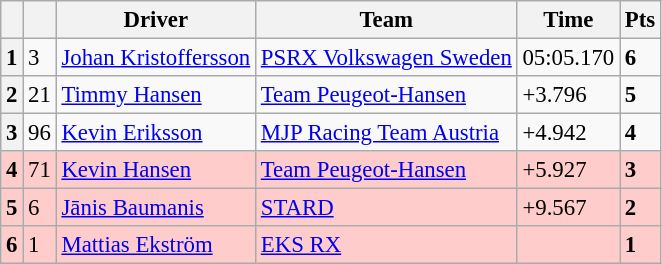<table class=wikitable style="font-size:95%">
<tr>
<th></th>
<th></th>
<th>Driver</th>
<th>Team</th>
<th>Time</th>
<th>Pts</th>
</tr>
<tr>
<th>1</th>
<td>3</td>
<td> <a href='#'>Johan Kristoffersson</a></td>
<td><a href='#'>PSRX Volkswagen Sweden</a></td>
<td>05:05.170</td>
<td><strong>6</strong></td>
</tr>
<tr>
<th>2</th>
<td>21</td>
<td> <a href='#'>Timmy Hansen</a></td>
<td><a href='#'>Team Peugeot-Hansen</a></td>
<td>+3.796</td>
<td><strong>5</strong></td>
</tr>
<tr>
<th>3</th>
<td>96</td>
<td> <a href='#'>Kevin Eriksson</a></td>
<td><a href='#'>MJP Racing Team Austria</a></td>
<td>+4.942</td>
<td><strong>4</strong></td>
</tr>
<tr>
<th style="background:#ffcccc;">4</th>
<td style="background:#ffcccc;">71</td>
<td style="background:#ffcccc;"> <a href='#'>Kevin Hansen</a></td>
<td style="background:#ffcccc;"><a href='#'>Team Peugeot-Hansen</a></td>
<td style="background:#ffcccc;">+5.927</td>
<td style="background:#ffcccc;"><strong>3</strong></td>
</tr>
<tr>
<th style="background:#ffcccc;">5</th>
<td style="background:#ffcccc;">6</td>
<td style="background:#ffcccc;"> <a href='#'>Jānis Baumanis</a></td>
<td style="background:#ffcccc;"><a href='#'>STARD</a></td>
<td style="background:#ffcccc;">+9.567</td>
<td style="background:#ffcccc;"><strong>2</strong></td>
</tr>
<tr>
<th style="background:#ffcccc;">6</th>
<td style="background:#ffcccc;">1</td>
<td style="background:#ffcccc;"> <a href='#'>Mattias Ekström</a></td>
<td style="background:#ffcccc;"><a href='#'>EKS RX</a></td>
<td style="background:#ffcccc;"></td>
<td style="background:#ffcccc;"><strong>1</strong></td>
</tr>
</table>
